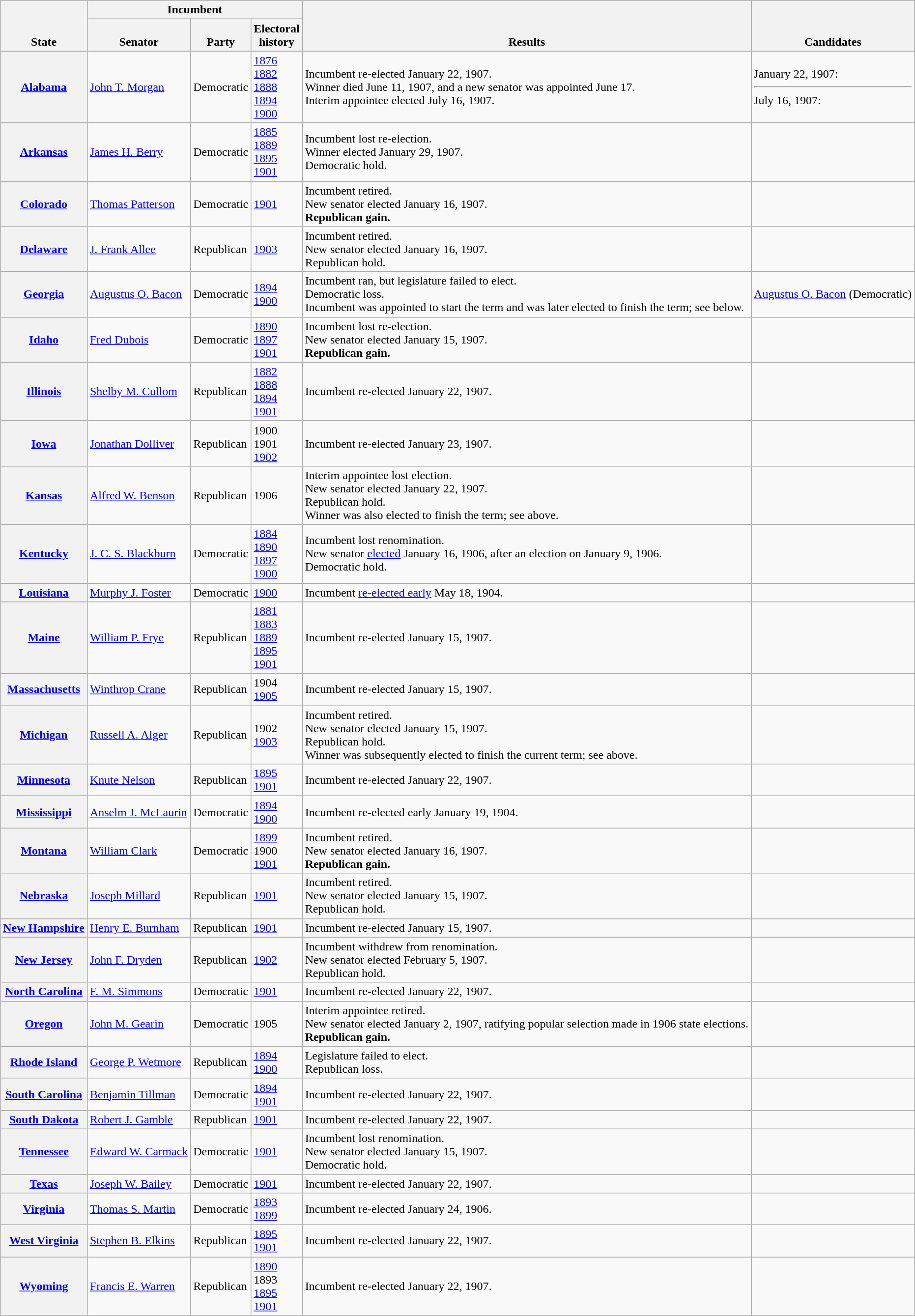<table class=wikitable>
<tr valign=bottom>
<th rowspan=2>State</th>
<th colspan=3>Incumbent</th>
<th rowspan=2>Results</th>
<th rowspan=2>Candidates</th>
</tr>
<tr valign=bottom>
<th>Senator</th>
<th>Party</th>
<th>Electoral<br>history</th>
</tr>
<tr>
<th><a href='#'>Alabama</a></th>
<td><a href='#'>John T. Morgan</a></td>
<td>Democratic</td>
<td><a href='#'>1876</a><br><a href='#'>1882</a><br><a href='#'>1888</a><br><a href='#'>1894</a><br><a href='#'>1900</a></td>
<td>Incumbent re-elected January 22, 1907.<br>Winner died June 11, 1907, and a new senator was appointed June 17.<br>Interim appointee elected July 16, 1907.</td>
<td nowrap>January 22, 1907:<br><hr>July 16, 1907:<br></td>
</tr>
<tr>
<th><a href='#'>Arkansas</a></th>
<td><a href='#'>James H. Berry</a></td>
<td>Democratic</td>
<td><a href='#'>1885 </a><br><a href='#'>1889</a><br><a href='#'>1895</a><br><a href='#'>1901</a></td>
<td>Incumbent lost re-election.<br>Winner elected January 29, 1907.<br>Democratic hold.</td>
<td nowrap></td>
</tr>
<tr>
<th><a href='#'>Colorado</a></th>
<td><a href='#'>Thomas Patterson</a></td>
<td>Democratic</td>
<td><a href='#'>1901</a></td>
<td>Incumbent retired.<br>New senator elected January 16, 1907.<br><strong>Republican gain.</strong></td>
<td nowrap></td>
</tr>
<tr>
<th><a href='#'>Delaware</a></th>
<td><a href='#'>J. Frank Allee</a></td>
<td>Republican</td>
<td><a href='#'>1903 </a></td>
<td>Incumbent retired.<br>New senator elected January 16, 1907.<br>Republican hold.</td>
<td nowrap></td>
</tr>
<tr>
<th><a href='#'>Georgia</a></th>
<td><a href='#'>Augustus O. Bacon</a></td>
<td>Democratic</td>
<td><a href='#'>1894</a><br><a href='#'>1900</a></td>
<td>Incumbent ran, but legislature failed to elect.<br>Democratic loss.<br>Incumbent was appointed to start the term and was later elected to finish the term; see below.</td>
<td><a href='#'>Augustus O. Bacon</a> (Democratic)<br></td>
</tr>
<tr>
<th><a href='#'>Idaho</a></th>
<td><a href='#'>Fred Dubois</a></td>
<td>Democratic</td>
<td><a href='#'>1890</a><br><a href='#'>1897 </a><br><a href='#'>1901</a></td>
<td>Incumbent lost re-election.<br>New senator elected January 15, 1907.<br><strong>Republican gain.</strong></td>
<td nowrap></td>
</tr>
<tr>
<th><a href='#'>Illinois</a></th>
<td><a href='#'>Shelby M. Cullom</a></td>
<td>Republican</td>
<td><a href='#'>1882</a><br><a href='#'>1888</a><br><a href='#'>1894</a><br><a href='#'>1901</a></td>
<td>Incumbent re-elected January 22, 1907.</td>
<td nowrap></td>
</tr>
<tr>
<th><a href='#'>Iowa</a></th>
<td><a href='#'>Jonathan Dolliver</a></td>
<td>Republican</td>
<td>1900 <br>1901 <br><a href='#'>1902 </a></td>
<td>Incumbent re-elected January 23, 1907.</td>
<td nowrap></td>
</tr>
<tr>
<th><a href='#'>Kansas</a></th>
<td><a href='#'>Alfred W. Benson</a></td>
<td>Republican</td>
<td>1906 </td>
<td>Interim appointee lost election.<br>New senator elected January 22, 1907.<br>Republican hold.<br>Winner was also elected to finish the term; see above.</td>
<td nowrap></td>
</tr>
<tr>
<th><a href='#'>Kentucky</a></th>
<td><a href='#'>J. C. S. Blackburn</a></td>
<td>Democratic</td>
<td><a href='#'>1884</a><br><a href='#'>1890</a><br><a href='#'>1897 </a><br><a href='#'>1900</a></td>
<td>Incumbent lost renomination.<br>New senator <a href='#'>elected</a> January 16, 1906, after an election on January 9, 1906.<br>Democratic hold.</td>
<td nowrap></td>
</tr>
<tr>
<th><a href='#'>Louisiana</a></th>
<td><a href='#'>Murphy J. Foster</a></td>
<td>Democratic</td>
<td><a href='#'>1900</a></td>
<td>Incumbent <a href='#'>re-elected early</a> May 18, 1904.</td>
<td nowrap></td>
</tr>
<tr>
<th><a href='#'>Maine</a></th>
<td><a href='#'>William P. Frye</a></td>
<td>Republican</td>
<td><a href='#'>1881 </a><br><a href='#'>1883</a><br><a href='#'>1889</a><br><a href='#'>1895</a><br><a href='#'>1901</a></td>
<td>Incumbent re-elected January 15, 1907.</td>
<td nowrap></td>
</tr>
<tr>
<th><a href='#'>Massachusetts</a></th>
<td><a href='#'>Winthrop Crane</a></td>
<td>Republican</td>
<td>1904 <br><a href='#'>1905 </a></td>
<td>Incumbent re-elected January 15, 1907.</td>
<td nowrap></td>
</tr>
<tr>
<th><a href='#'>Michigan</a></th>
<td><a href='#'>Russell A. Alger</a></td>
<td>Republican</td>
<td>1902 <br><a href='#'>1903 </a></td>
<td>Incumbent retired.<br>New senator elected January 15, 1907.<br>Republican hold.<br>Winner was subsequently elected to finish the current term; see above.</td>
<td nowrap></td>
</tr>
<tr>
<th><a href='#'>Minnesota</a></th>
<td><a href='#'>Knute Nelson</a></td>
<td>Republican</td>
<td><a href='#'>1895</a><br><a href='#'>1901</a></td>
<td>Incumbent re-elected January 22, 1907.</td>
<td nowrap></td>
</tr>
<tr>
<th><a href='#'>Mississippi</a></th>
<td><a href='#'>Anselm J. McLaurin</a></td>
<td>Democratic</td>
<td><a href='#'>1894 </a><br><a href='#'>1900</a></td>
<td>Incumbent re-elected early January 19, 1904.</td>
<td nowrap></td>
</tr>
<tr>
<th><a href='#'>Montana</a></th>
<td><a href='#'>William Clark</a></td>
<td>Democratic</td>
<td><a href='#'>1899</a><br>1900 <br><a href='#'>1901</a></td>
<td>Incumbent retired.<br>New senator elected January 16, 1907.<br><strong>Republican gain.</strong></td>
<td nowrap></td>
</tr>
<tr>
<th><a href='#'>Nebraska</a></th>
<td><a href='#'>Joseph Millard</a></td>
<td>Republican</td>
<td><a href='#'>1901 </a></td>
<td>Incumbent retired.<br>New senator elected January 15, 1907.<br>Republican hold.</td>
<td nowrap></td>
</tr>
<tr>
<th><a href='#'>New Hampshire</a></th>
<td><a href='#'>Henry E. Burnham</a></td>
<td>Republican</td>
<td><a href='#'>1901</a></td>
<td>Incumbent re-elected January 15, 1907.</td>
<td nowrap></td>
</tr>
<tr>
<th><a href='#'>New Jersey</a></th>
<td><a href='#'>John F. Dryden</a></td>
<td>Republican</td>
<td><a href='#'>1902 </a></td>
<td>Incumbent withdrew from renomination.<br>New senator elected February 5, 1907.<br>Republican hold.</td>
<td nowrap></td>
</tr>
<tr>
<th><a href='#'>North Carolina</a></th>
<td><a href='#'>F. M. Simmons</a></td>
<td>Democratic</td>
<td><a href='#'>1901</a></td>
<td>Incumbent re-elected January 22, 1907.</td>
<td nowrap></td>
</tr>
<tr>
<th><a href='#'>Oregon</a></th>
<td><a href='#'>John M. Gearin</a></td>
<td>Democratic</td>
<td>1905 </td>
<td>Interim appointee retired.<br>New senator elected January 2, 1907, ratifying popular selection made in 1906 state elections.<br><strong>Republican gain.</strong></td>
<td nowrap></td>
</tr>
<tr>
<th><a href='#'>Rhode Island</a></th>
<td><a href='#'>George P. Wetmore</a></td>
<td>Republican</td>
<td><a href='#'>1894</a><br><a href='#'>1900</a></td>
<td>Legislature failed to elect.<br>Republican loss.</td>
<td nowrap></td>
</tr>
<tr>
<th><a href='#'>South Carolina</a></th>
<td><a href='#'>Benjamin Tillman</a></td>
<td>Democratic</td>
<td><a href='#'>1894</a><br><a href='#'>1901</a></td>
<td>Incumbent re-elected January 22, 1907.</td>
<td nowrap></td>
</tr>
<tr>
<th><a href='#'>South Dakota</a></th>
<td><a href='#'>Robert J. Gamble</a></td>
<td>Republican</td>
<td><a href='#'>1901</a></td>
<td>Incumbent re-elected January 22, 1907.</td>
<td nowrap></td>
</tr>
<tr>
<th><a href='#'>Tennessee</a></th>
<td><a href='#'>Edward W. Carmack</a></td>
<td>Democratic</td>
<td><a href='#'>1901</a></td>
<td>Incumbent lost renomination.<br>New senator elected January 15, 1907.<br>Democratic hold.</td>
<td nowrap></td>
</tr>
<tr>
<th><a href='#'>Texas</a></th>
<td><a href='#'>Joseph W. Bailey</a></td>
<td>Democratic</td>
<td><a href='#'>1901</a></td>
<td>Incumbent re-elected January 22, 1907.</td>
<td nowrap></td>
</tr>
<tr>
<th><a href='#'>Virginia</a></th>
<td><a href='#'>Thomas S. Martin</a></td>
<td>Democratic</td>
<td><a href='#'>1893 </a><br><a href='#'>1899 </a></td>
<td>Incumbent re-elected January 24, 1906.</td>
<td nowrap></td>
</tr>
<tr>
<th><a href='#'>West Virginia</a></th>
<td><a href='#'>Stephen B. Elkins</a></td>
<td>Republican</td>
<td><a href='#'>1895</a><br><a href='#'>1901</a></td>
<td>Incumbent re-elected January 22, 1907.</td>
<td nowrap></td>
</tr>
<tr>
<th><a href='#'>Wyoming</a></th>
<td><a href='#'>Francis E. Warren</a></td>
<td>Republican</td>
<td><a href='#'>1890</a><br>1893 <br><a href='#'>1895</a><br><a href='#'>1901</a></td>
<td>Incumbent re-elected January 22, 1907.</td>
<td nowrap></td>
</tr>
</table>
